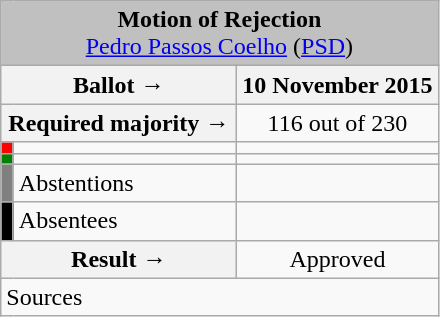<table class="wikitable" style="text-align:center;">
<tr>
<td colspan="4" align="center" bgcolor="#C0C0C0"><strong>Motion of Rejection</strong><br><a href='#'>Pedro Passos Coelho</a> (<a href='#'>PSD</a>)</td>
</tr>
<tr>
<th colspan="2" style="width:150px;">Ballot →</th>
<th>10 November 2015</th>
</tr>
<tr>
<th colspan="2">Required majority →</th>
<td>116 out of 230</td>
</tr>
<tr>
<th style="width:1px; background:red;"></th>
<td style="text-align:left;"></td>
<td></td>
</tr>
<tr>
<th style="background:green;"></th>
<td style="text-align:left;"></td>
<td></td>
</tr>
<tr>
<th style="background:gray;"></th>
<td style="text-align:left;">Abstentions</td>
<td></td>
</tr>
<tr>
<th style="background:black;"></th>
<td style="text-align:left;">Absentees</td>
<td></td>
</tr>
<tr>
<th colspan="2">Result →</th>
<td>Approved </td>
</tr>
<tr>
<td style="text-align:left;" colspan="4">Sources</td>
</tr>
</table>
